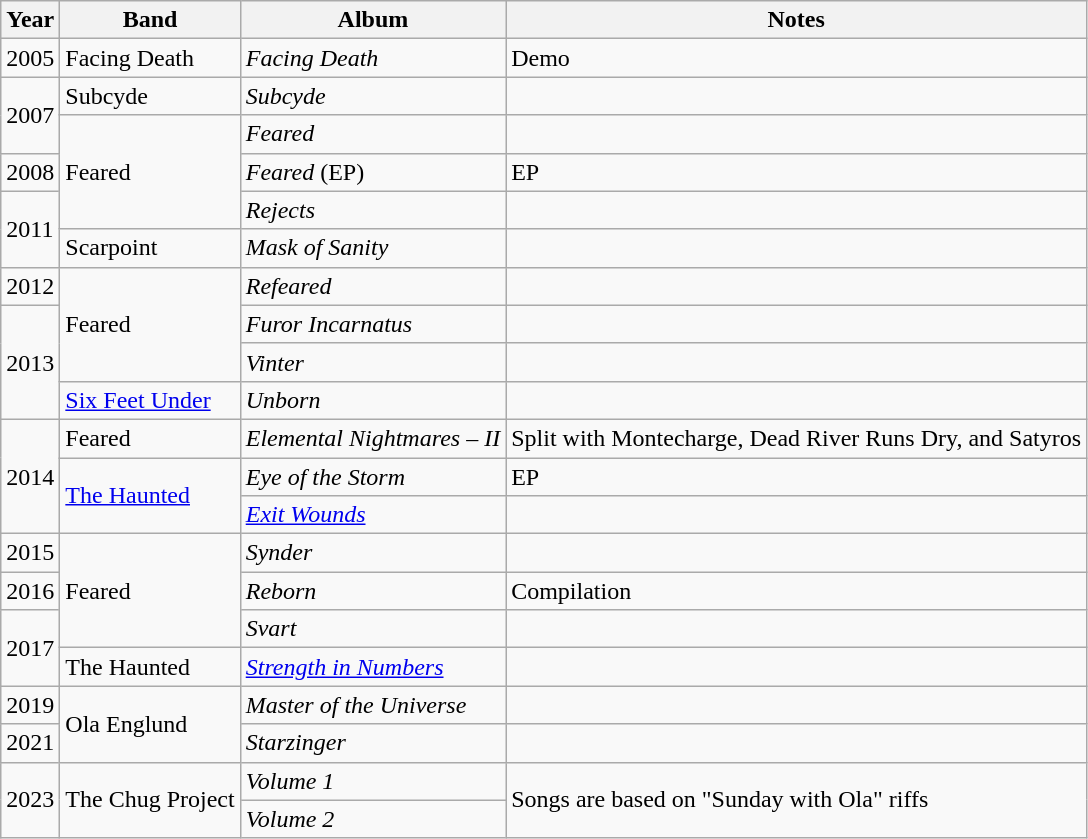<table class="wikitable">
<tr>
<th>Year</th>
<th>Band</th>
<th>Album</th>
<th>Notes</th>
</tr>
<tr>
<td>2005</td>
<td>Facing Death</td>
<td><em>Facing Death</em></td>
<td>Demo</td>
</tr>
<tr>
<td rowspan="2">2007</td>
<td>Subcyde</td>
<td><em>Subcyde</em></td>
<td></td>
</tr>
<tr>
<td rowspan="3">Feared</td>
<td><em>Feared</em></td>
<td></td>
</tr>
<tr>
<td>2008</td>
<td><em>Feared</em> (EP)</td>
<td>EP</td>
</tr>
<tr>
<td rowspan="2">2011</td>
<td><em>Rejects</em></td>
<td></td>
</tr>
<tr>
<td>Scarpoint</td>
<td><em>Mask of Sanity</em></td>
<td></td>
</tr>
<tr>
<td>2012</td>
<td rowspan="3">Feared</td>
<td><em>Refeared</em></td>
<td></td>
</tr>
<tr>
<td rowspan="3">2013</td>
<td><em>Furor Incarnatus</em></td>
<td></td>
</tr>
<tr>
<td><em>Vinter</em></td>
<td></td>
</tr>
<tr>
<td><a href='#'>Six Feet Under</a></td>
<td><em>Unborn</em></td>
<td></td>
</tr>
<tr>
<td rowspan="3">2014</td>
<td>Feared</td>
<td><em>Elemental Nightmares – II</em></td>
<td>Split with Montecharge, Dead River Runs Dry, and Satyros</td>
</tr>
<tr>
<td rowspan="2"><a href='#'>The Haunted</a></td>
<td><em>Eye of the Storm</em></td>
<td>EP</td>
</tr>
<tr>
<td><em><a href='#'>Exit Wounds</a></em></td>
<td></td>
</tr>
<tr>
<td>2015</td>
<td rowspan="3">Feared</td>
<td><em>Synder</em></td>
<td></td>
</tr>
<tr>
<td>2016</td>
<td><em>Reborn</em></td>
<td>Compilation</td>
</tr>
<tr>
<td rowspan="2">2017</td>
<td><em>Svart</em></td>
<td></td>
</tr>
<tr>
<td>The Haunted</td>
<td><em><a href='#'>Strength in Numbers</a></em></td>
<td></td>
</tr>
<tr>
<td>2019</td>
<td rowspan="2">Ola Englund</td>
<td><em>Master of the Universe</em></td>
<td></td>
</tr>
<tr>
<td>2021</td>
<td><em>Starzinger</em></td>
<td></td>
</tr>
<tr>
<td rowspan="2">2023</td>
<td rowspan="2">The Chug Project</td>
<td><em>Volume 1</em></td>
<td rowspan="2">Songs are based on "Sunday with Ola" riffs</td>
</tr>
<tr>
<td><em>Volume 2</em></td>
</tr>
</table>
